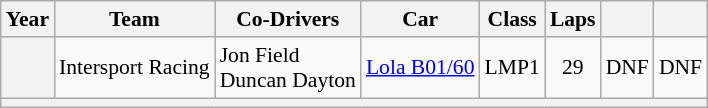<table class="wikitable" style="text-align:center; font-size:90%">
<tr>
<th>Year</th>
<th>Team</th>
<th>Co-Drivers</th>
<th>Car</th>
<th>Class</th>
<th>Laps</th>
<th></th>
<th></th>
</tr>
<tr>
<th></th>
<td align=left> Intersport Racing</td>
<td align=left> Jon Field<br> Duncan Dayton</td>
<td align=left><a href='#'>Lola B01/60</a></td>
<td>LMP1</td>
<td>29</td>
<td>DNF</td>
<td>DNF</td>
</tr>
<tr>
<th colspan="8"></th>
</tr>
</table>
